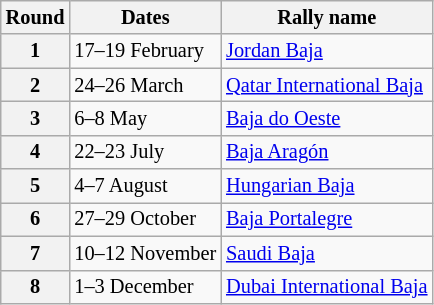<table class="wikitable" style="font-size: 85%">
<tr>
<th>Round</th>
<th>Dates</th>
<th>Rally name</th>
</tr>
<tr>
<th>1</th>
<td>17–19 February</td>
<td> <a href='#'>Jordan Baja</a></td>
</tr>
<tr>
<th>2</th>
<td>24–26 March</td>
<td> <a href='#'>Qatar International Baja</a></td>
</tr>
<tr>
<th>3</th>
<td>6–8 May</td>
<td> <a href='#'>Baja do Oeste</a></td>
</tr>
<tr>
<th>4</th>
<td>22–23 July</td>
<td> <a href='#'>Baja Aragón</a></td>
</tr>
<tr>
<th>5</th>
<td>4–7 August</td>
<td> <a href='#'>Hungarian Baja</a></td>
</tr>
<tr>
<th>6</th>
<td>27–29 October</td>
<td> <a href='#'>Baja Portalegre</a></td>
</tr>
<tr>
<th>7</th>
<td>10–12 November</td>
<td> <a href='#'>Saudi Baja</a></td>
</tr>
<tr>
<th>8</th>
<td>1–3 December</td>
<td> <a href='#'>Dubai International Baja</a></td>
</tr>
</table>
